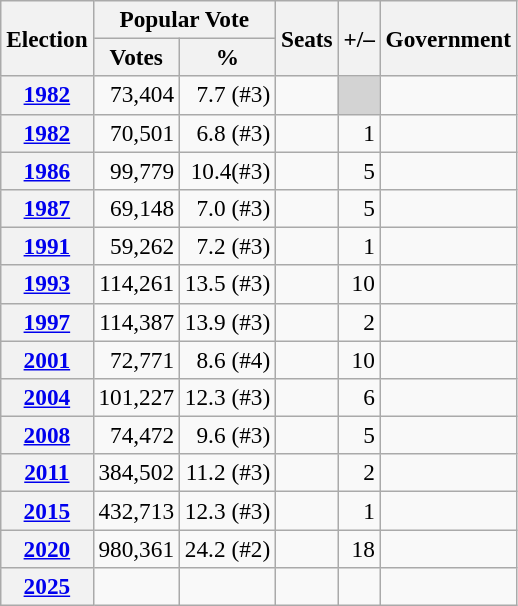<table class="wikitable" style="font-size:97%; text-align:right;">
<tr>
<th rowspan=2>Election</th>
<th colspan=2>Popular Vote</th>
<th rowspan=2>Seats</th>
<th rowspan=2>+/–</th>
<th rowspan=2>Government</th>
</tr>
<tr>
<th>Votes</th>
<th>%</th>
</tr>
<tr>
<th><a href='#'>1982</a></th>
<td>73,404</td>
<td>7.7 (#3)</td>
<td></td>
<td bgcolor="lightgrey"></td>
<td></td>
</tr>
<tr>
<th><a href='#'>1982</a></th>
<td>70,501</td>
<td>6.8 (#3)</td>
<td></td>
<td> 1</td>
<td></td>
</tr>
<tr>
<th><a href='#'>1986</a></th>
<td>99,779</td>
<td>10.4(#3)</td>
<td></td>
<td> 5</td>
<td></td>
</tr>
<tr>
<th><a href='#'>1987</a></th>
<td>69,148</td>
<td>7.0 (#3)</td>
<td></td>
<td> 5</td>
<td></td>
</tr>
<tr>
<th><a href='#'>1991</a></th>
<td>59,262</td>
<td>7.2 (#3)</td>
<td></td>
<td> 1</td>
<td></td>
</tr>
<tr>
<th><a href='#'>1993</a></th>
<td>114,261</td>
<td>13.5 (#3)</td>
<td></td>
<td> 10</td>
<td></td>
</tr>
<tr>
<th><a href='#'>1997</a></th>
<td>114,387</td>
<td>13.9 (#3)</td>
<td></td>
<td> 2</td>
<td></td>
</tr>
<tr>
<th><a href='#'>2001</a></th>
<td>72,771</td>
<td>8.6 (#4)</td>
<td></td>
<td> 10</td>
<td></td>
</tr>
<tr>
<th><a href='#'>2004</a></th>
<td>101,227</td>
<td>12.3 (#3)</td>
<td></td>
<td> 6</td>
<td></td>
</tr>
<tr>
<th><a href='#'>2008</a></th>
<td>74,472</td>
<td>9.6 (#3)</td>
<td></td>
<td> 5</td>
<td></td>
</tr>
<tr>
<th><a href='#'>2011</a></th>
<td>384,502</td>
<td>11.2 (#3)</td>
<td></td>
<td> 2</td>
<td></td>
</tr>
<tr>
<th><a href='#'>2015</a></th>
<td>432,713</td>
<td>12.3 (#3)</td>
<td></td>
<td> 1</td>
<td></td>
</tr>
<tr>
<th><a href='#'>2020</a></th>
<td>980,361</td>
<td>24.2 (#2)</td>
<td></td>
<td> 18</td>
<td></td>
</tr>
<tr>
<th><a href='#'>2025</a></th>
<td></td>
<td></td>
<td></td>
<td></td>
<td></td>
</tr>
</table>
